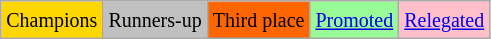<table class="wikitable">
<tr>
<td bgcolor=gold><small>Champions</small></td>
<td bgcolor=silver><small>Runners-up</small></td>
<td bgcolor=ff6600><small>Third place</small></td>
<td bgcolor=palegreen><small><a href='#'>Promoted</a></small></td>
<td bgcolor=pink><small><a href='#'>Relegated</a></small></td>
</tr>
</table>
